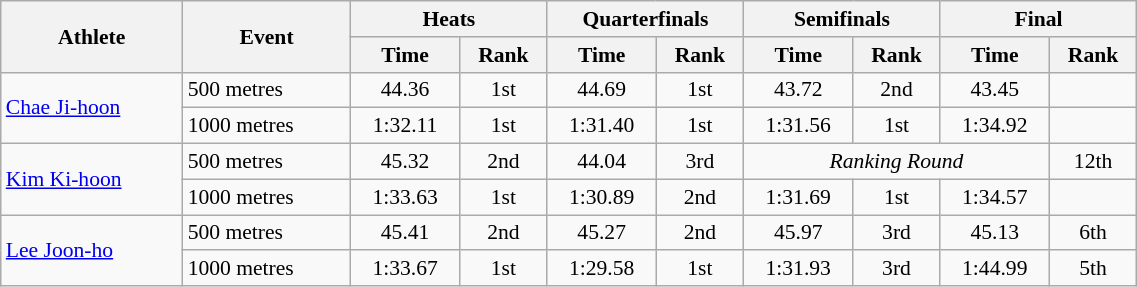<table class="wikitable" style="font-size:90%; text-align:center; width:60%">
<tr>
<th rowspan="2">Athlete</th>
<th rowspan="2">Event</th>
<th colspan="2">Heats</th>
<th colspan="2">Quarterfinals</th>
<th colspan="2">Semifinals</th>
<th colspan="2">Final</th>
</tr>
<tr>
<th>Time</th>
<th>Rank</th>
<th>Time</th>
<th>Rank</th>
<th>Time</th>
<th>Rank</th>
<th>Time</th>
<th>Rank</th>
</tr>
<tr>
<td align=left rowspan=2><a href='#'>Chae Ji-hoon</a></td>
<td align=left>500 metres</td>
<td>44.36</td>
<td>1st</td>
<td>44.69</td>
<td>1st</td>
<td>43.72</td>
<td>2nd</td>
<td>43.45</td>
<td></td>
</tr>
<tr>
<td align=left>1000 metres</td>
<td>1:32.11</td>
<td>1st</td>
<td>1:31.40</td>
<td>1st</td>
<td>1:31.56</td>
<td>1st</td>
<td>1:34.92</td>
<td></td>
</tr>
<tr>
<td align=left rowspan=2><a href='#'>Kim Ki-hoon</a></td>
<td align=left>500 metres</td>
<td>45.32</td>
<td>2nd</td>
<td>44.04</td>
<td>3rd</td>
<td colspan=3><em>Ranking Round</em></td>
<td>12th</td>
</tr>
<tr>
<td align=left>1000 metres</td>
<td>1:33.63</td>
<td>1st</td>
<td>1:30.89</td>
<td>2nd</td>
<td>1:31.69</td>
<td>1st</td>
<td>1:34.57</td>
<td></td>
</tr>
<tr>
<td align=left rowspan=2><a href='#'>Lee Joon-ho</a></td>
<td align=left>500 metres</td>
<td>45.41</td>
<td>2nd</td>
<td>45.27</td>
<td>2nd</td>
<td>45.97</td>
<td>3rd</td>
<td>45.13</td>
<td>6th</td>
</tr>
<tr>
<td align=left>1000 metres</td>
<td>1:33.67</td>
<td>1st</td>
<td>1:29.58</td>
<td>1st</td>
<td>1:31.93</td>
<td>3rd</td>
<td>1:44.99</td>
<td>5th</td>
</tr>
</table>
